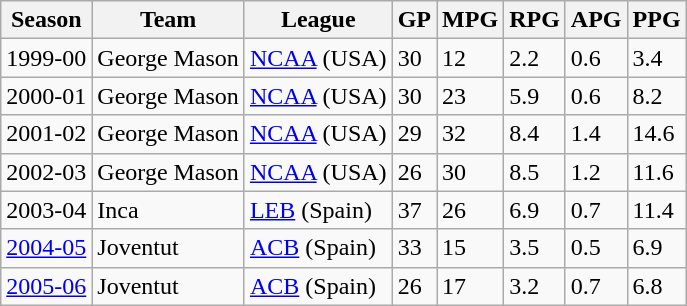<table class="wikitable">
<tr>
<th>Season</th>
<th>Team</th>
<th>League</th>
<th>GP</th>
<th>MPG</th>
<th>RPG</th>
<th>APG</th>
<th>PPG</th>
</tr>
<tr>
<td>1999-00</td>
<td>George Mason</td>
<td><a href='#'>NCAA</a> (USA)</td>
<td>30</td>
<td>12</td>
<td>2.2</td>
<td>0.6</td>
<td>3.4</td>
</tr>
<tr>
<td>2000-01</td>
<td>George Mason</td>
<td><a href='#'>NCAA</a> (USA)</td>
<td>30</td>
<td>23</td>
<td>5.9</td>
<td>0.6</td>
<td>8.2</td>
</tr>
<tr>
<td>2001-02</td>
<td>George Mason</td>
<td><a href='#'>NCAA</a> (USA)</td>
<td>29</td>
<td>32</td>
<td>8.4</td>
<td>1.4</td>
<td>14.6</td>
</tr>
<tr>
<td>2002-03</td>
<td>George Mason</td>
<td><a href='#'>NCAA</a> (USA)</td>
<td>26</td>
<td>30</td>
<td>8.5</td>
<td>1.2</td>
<td>11.6</td>
</tr>
<tr>
<td>2003-04</td>
<td>Inca</td>
<td><a href='#'>LEB</a> (Spain)</td>
<td>37</td>
<td>26</td>
<td>6.9</td>
<td>0.7</td>
<td>11.4</td>
</tr>
<tr>
<td><a href='#'>2004-05</a></td>
<td>Joventut</td>
<td><a href='#'>ACB</a> (Spain)</td>
<td>33</td>
<td>15</td>
<td>3.5</td>
<td>0.5</td>
<td>6.9</td>
</tr>
<tr>
<td><a href='#'>2005-06</a></td>
<td>Joventut</td>
<td><a href='#'>ACB</a> (Spain)</td>
<td>26</td>
<td>17</td>
<td>3.2</td>
<td>0.7</td>
<td>6.8</td>
</tr>
</table>
